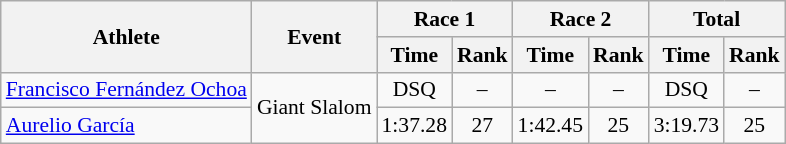<table class="wikitable" style="font-size:90%">
<tr>
<th rowspan="2">Athlete</th>
<th rowspan="2">Event</th>
<th colspan="2">Race 1</th>
<th colspan="2">Race 2</th>
<th colspan="2">Total</th>
</tr>
<tr>
<th>Time</th>
<th>Rank</th>
<th>Time</th>
<th>Rank</th>
<th>Time</th>
<th>Rank</th>
</tr>
<tr>
<td><a href='#'>Francisco Fernández Ochoa</a></td>
<td rowspan="2">Giant Slalom</td>
<td align="center">DSQ</td>
<td align="center">–</td>
<td align="center">–</td>
<td align="center">–</td>
<td align="center">DSQ</td>
<td align="center">–</td>
</tr>
<tr>
<td><a href='#'>Aurelio García</a></td>
<td align="center">1:37.28</td>
<td align="center">27</td>
<td align="center">1:42.45</td>
<td align="center">25</td>
<td align="center">3:19.73</td>
<td align="center">25</td>
</tr>
</table>
